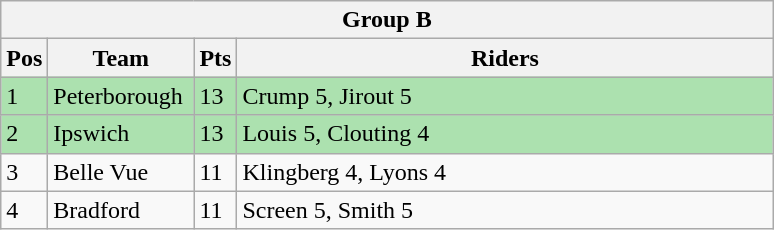<table class="wikitable">
<tr>
<th colspan="4">Group B</th>
</tr>
<tr>
<th width=20>Pos</th>
<th width=90>Team</th>
<th width=20>Pts</th>
<th width=350>Riders</th>
</tr>
<tr style="background:#ACE1AF;">
<td>1</td>
<td align=left>Peterborough</td>
<td>13</td>
<td>Crump 5, Jirout 5</td>
</tr>
<tr style="background:#ACE1AF;">
<td>2</td>
<td align=left>Ipswich</td>
<td>13</td>
<td>Louis 5, Clouting 4</td>
</tr>
<tr>
<td>3</td>
<td align=left>Belle Vue</td>
<td>11</td>
<td>Klingberg 4, Lyons 4</td>
</tr>
<tr>
<td>4</td>
<td align=left>Bradford</td>
<td>11</td>
<td>Screen 5, Smith 5</td>
</tr>
</table>
